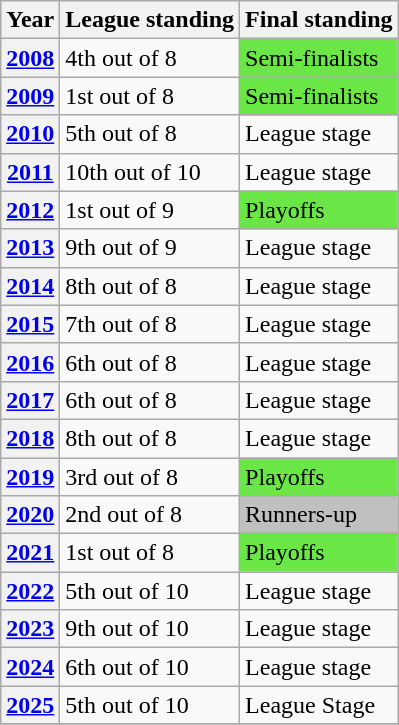<table class="wikitable">
<tr>
<th>Year</th>
<th>League standing</th>
<th>Final standing</th>
</tr>
<tr>
<th><a href='#'>2008</a></th>
<td>4th out of 8</td>
<td style="background: #6ae746;">Semi-finalists</td>
</tr>
<tr>
<th><a href='#'>2009</a></th>
<td>1st out of 8</td>
<td style="background: #6ae746;">Semi-finalists</td>
</tr>
<tr>
<th><a href='#'>2010</a></th>
<td>5th out of 8</td>
<td>League stage</td>
</tr>
<tr>
<th><a href='#'>2011</a></th>
<td>10th out of 10</td>
<td>League stage</td>
</tr>
<tr>
<th><a href='#'>2012</a></th>
<td>1st out of 9</td>
<td style="background: #6ae746;">Playoffs</td>
</tr>
<tr>
<th><a href='#'>2013</a></th>
<td>9th out of 9</td>
<td>League stage</td>
</tr>
<tr>
<th><a href='#'>2014</a></th>
<td>8th out of 8</td>
<td>League stage</td>
</tr>
<tr>
<th><a href='#'>2015</a></th>
<td>7th out of 8</td>
<td>League stage</td>
</tr>
<tr>
<th><a href='#'>2016</a></th>
<td>6th out of 8</td>
<td>League stage</td>
</tr>
<tr>
<th><a href='#'>2017</a></th>
<td>6th out of 8</td>
<td>League stage</td>
</tr>
<tr>
<th><a href='#'>2018</a></th>
<td>8th out of 8</td>
<td>League stage</td>
</tr>
<tr>
<th><a href='#'>2019</a></th>
<td>3rd out of 8</td>
<td style="background: #6ae746;">Playoffs</td>
</tr>
<tr>
<th><a href='#'>2020</a></th>
<td>2nd out of 8</td>
<td style="background: silver;">Runners-up</td>
</tr>
<tr>
<th><a href='#'>2021</a></th>
<td>1st out of 8</td>
<td style="background: #6ae746;">Playoffs</td>
</tr>
<tr>
<th><a href='#'>2022</a></th>
<td>5th out of 10</td>
<td>League stage</td>
</tr>
<tr>
<th><a href='#'>2023</a></th>
<td>9th out of 10</td>
<td>League stage</td>
</tr>
<tr>
<th><a href='#'>2024</a></th>
<td>6th out of 10</td>
<td>League stage</td>
</tr>
<tr>
<th><a href='#'> 2025</a></th>
<td>5th out of 10</td>
<td>League Stage</td>
</tr>
<tr>
</tr>
</table>
